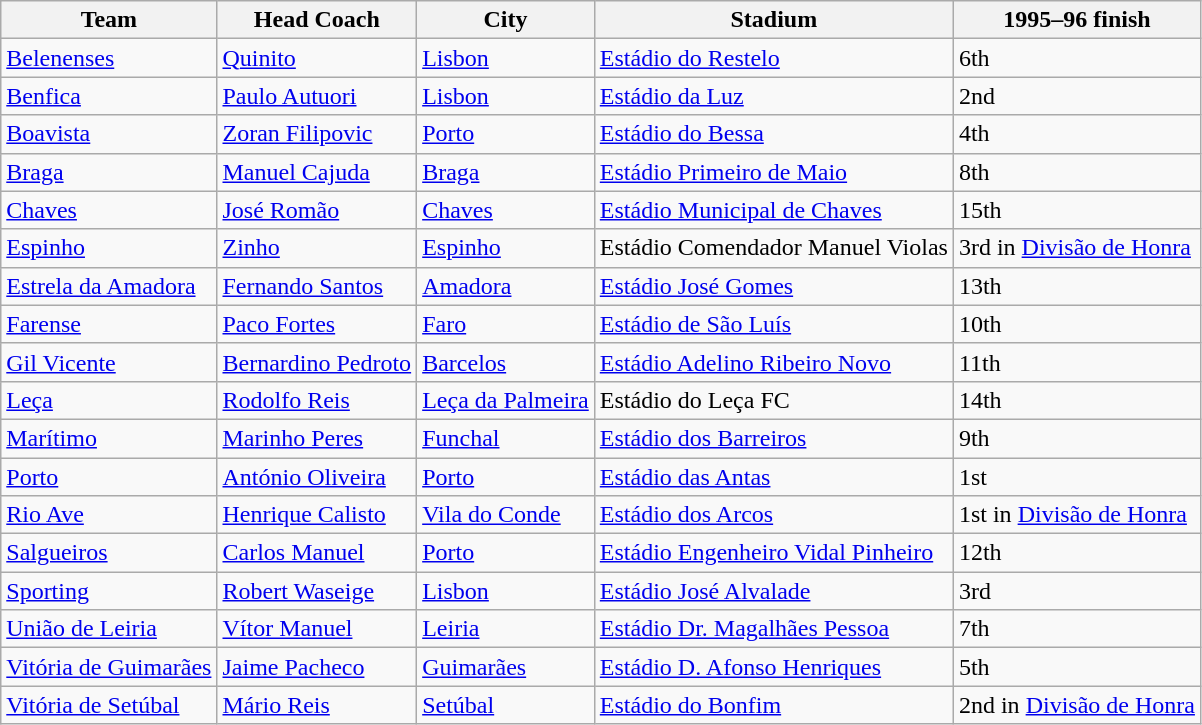<table class="wikitable sortable" style="text-align: left;">
<tr>
<th>Team</th>
<th>Head Coach</th>
<th>City</th>
<th>Stadium</th>
<th data-sort-type="number">1995–96 finish</th>
</tr>
<tr>
<td><a href='#'>Belenenses</a></td>
<td> <a href='#'>Quinito</a></td>
<td><a href='#'>Lisbon</a></td>
<td><a href='#'>Estádio do Restelo</a></td>
<td>6th</td>
</tr>
<tr>
<td><a href='#'>Benfica</a></td>
<td> <a href='#'>Paulo Autuori</a></td>
<td><a href='#'>Lisbon</a></td>
<td><a href='#'>Estádio da Luz</a></td>
<td>2nd</td>
</tr>
<tr>
<td><a href='#'>Boavista</a></td>
<td> <a href='#'>Zoran Filipovic</a></td>
<td><a href='#'>Porto</a></td>
<td><a href='#'>Estádio do Bessa</a></td>
<td>4th</td>
</tr>
<tr>
<td><a href='#'>Braga</a></td>
<td> <a href='#'>Manuel Cajuda</a></td>
<td><a href='#'>Braga</a></td>
<td><a href='#'>Estádio Primeiro de Maio</a></td>
<td>8th</td>
</tr>
<tr>
<td><a href='#'>Chaves</a></td>
<td> <a href='#'>José Romão</a></td>
<td><a href='#'>Chaves</a></td>
<td><a href='#'>Estádio Municipal de Chaves</a></td>
<td>15th</td>
</tr>
<tr>
<td><a href='#'>Espinho</a></td>
<td> <a href='#'>Zinho</a></td>
<td><a href='#'>Espinho</a></td>
<td>Estádio Comendador Manuel Violas</td>
<td>3rd in <a href='#'>Divisão de Honra</a></td>
</tr>
<tr>
<td><a href='#'>Estrela da Amadora</a></td>
<td> <a href='#'>Fernando Santos</a></td>
<td><a href='#'>Amadora</a></td>
<td><a href='#'>Estádio José Gomes</a></td>
<td>13th</td>
</tr>
<tr>
<td><a href='#'>Farense</a></td>
<td> <a href='#'>Paco Fortes</a></td>
<td><a href='#'>Faro</a></td>
<td><a href='#'>Estádio de São Luís</a></td>
<td>10th</td>
</tr>
<tr>
<td><a href='#'>Gil Vicente</a></td>
<td> <a href='#'>Bernardino Pedroto</a></td>
<td><a href='#'>Barcelos</a></td>
<td><a href='#'>Estádio Adelino Ribeiro Novo</a></td>
<td>11th</td>
</tr>
<tr>
<td><a href='#'>Leça</a></td>
<td>  <a href='#'>Rodolfo Reis</a></td>
<td><a href='#'>Leça da Palmeira</a></td>
<td>Estádio do Leça FC</td>
<td>14th</td>
</tr>
<tr>
<td><a href='#'>Marítimo</a></td>
<td> <a href='#'>Marinho Peres</a></td>
<td><a href='#'>Funchal</a></td>
<td><a href='#'>Estádio dos Barreiros</a></td>
<td>9th</td>
</tr>
<tr>
<td><a href='#'>Porto</a></td>
<td> <a href='#'>António Oliveira</a></td>
<td><a href='#'>Porto</a></td>
<td><a href='#'>Estádio das Antas</a></td>
<td>1st</td>
</tr>
<tr>
<td><a href='#'>Rio Ave</a></td>
<td> <a href='#'>Henrique Calisto</a></td>
<td><a href='#'>Vila do Conde</a></td>
<td><a href='#'>Estádio dos Arcos</a></td>
<td>1st in <a href='#'>Divisão de Honra</a></td>
</tr>
<tr>
<td><a href='#'>Salgueiros</a></td>
<td> <a href='#'>Carlos Manuel</a></td>
<td><a href='#'>Porto</a></td>
<td><a href='#'>Estádio Engenheiro Vidal Pinheiro</a></td>
<td>12th</td>
</tr>
<tr>
<td><a href='#'>Sporting</a></td>
<td> <a href='#'>Robert Waseige</a></td>
<td><a href='#'>Lisbon</a></td>
<td><a href='#'>Estádio José Alvalade</a></td>
<td>3rd</td>
</tr>
<tr>
<td><a href='#'>União de Leiria</a></td>
<td> <a href='#'>Vítor Manuel</a></td>
<td><a href='#'>Leiria</a></td>
<td><a href='#'>Estádio Dr. Magalhães Pessoa</a></td>
<td>7th</td>
</tr>
<tr>
<td><a href='#'>Vitória de Guimarães</a></td>
<td> <a href='#'>Jaime Pacheco</a></td>
<td><a href='#'>Guimarães</a></td>
<td><a href='#'>Estádio D. Afonso Henriques</a></td>
<td>5th</td>
</tr>
<tr>
<td><a href='#'>Vitória de Setúbal</a></td>
<td> <a href='#'>Mário Reis</a></td>
<td><a href='#'>Setúbal</a></td>
<td><a href='#'>Estádio do Bonfim</a></td>
<td>2nd in <a href='#'>Divisão de Honra</a></td>
</tr>
</table>
